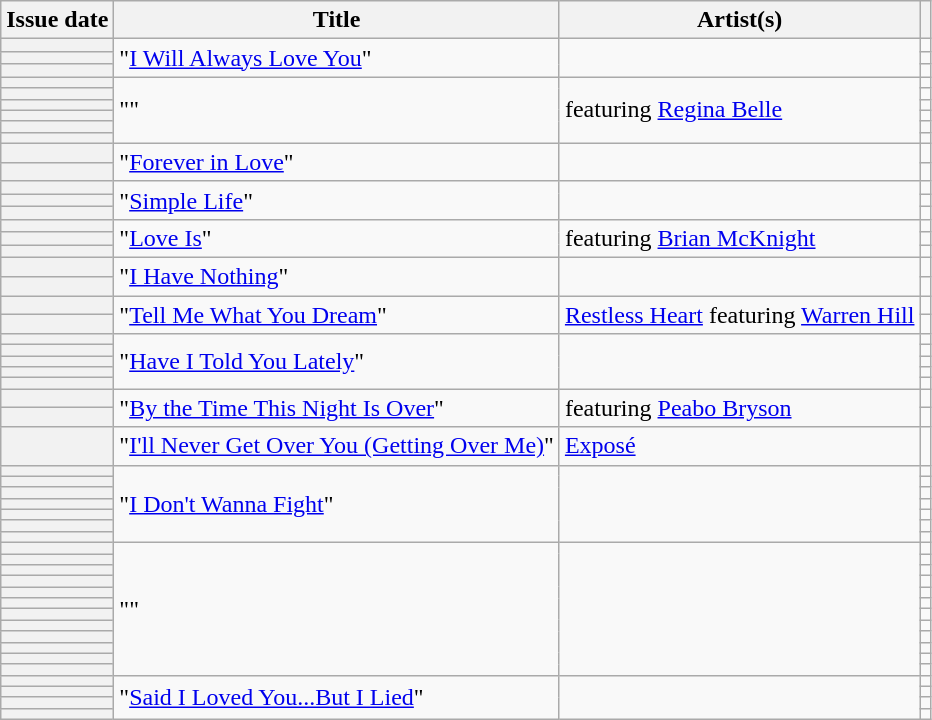<table class="wikitable sortable plainrowheaders">
<tr>
<th scope=col>Issue date</th>
<th scope=col>Title</th>
<th scope=col>Artist(s)</th>
<th scope=col class=unsortable></th>
</tr>
<tr>
<th scope=row></th>
<td rowspan="3">"<a href='#'>I Will Always Love You</a>"</td>
<td rowspan="3"></td>
<td align=center></td>
</tr>
<tr>
<th scope=row></th>
<td align=center></td>
</tr>
<tr>
<th scope=row></th>
<td align=center></td>
</tr>
<tr>
<th scope=row></th>
<td rowspan="6">""</td>
<td rowspan="6"> featuring <a href='#'>Regina Belle</a></td>
<td align=center></td>
</tr>
<tr>
<th scope=row></th>
<td align=center></td>
</tr>
<tr>
<th scope=row></th>
<td align=center></td>
</tr>
<tr>
<th scope=row></th>
<td align=center></td>
</tr>
<tr>
<th scope=row></th>
<td align=center></td>
</tr>
<tr>
<th scope=row></th>
<td align=center></td>
</tr>
<tr>
<th scope=row></th>
<td rowspan="2">"<a href='#'>Forever in Love</a>"</td>
<td rowspan="2"></td>
<td align=center></td>
</tr>
<tr>
<th scope=row></th>
<td align=center></td>
</tr>
<tr>
<th scope=row></th>
<td rowspan="3">"<a href='#'>Simple Life</a>"</td>
<td rowspan="3"></td>
<td align=center></td>
</tr>
<tr>
<th scope=row></th>
<td align=center></td>
</tr>
<tr>
<th scope=row></th>
<td align=center></td>
</tr>
<tr>
<th scope=row></th>
<td rowspan="3">"<a href='#'>Love Is</a>"</td>
<td rowspan="3"> featuring <a href='#'>Brian McKnight</a></td>
<td align=center></td>
</tr>
<tr>
<th scope=row></th>
<td align=center></td>
</tr>
<tr>
<th scope=row></th>
<td align=center></td>
</tr>
<tr>
<th scope=row></th>
<td rowspan="2">"<a href='#'>I Have Nothing</a>"</td>
<td rowspan="2"></td>
<td align=center></td>
</tr>
<tr>
<th scope=row></th>
<td align=center></td>
</tr>
<tr>
<th scope=row></th>
<td rowspan="2">"<a href='#'>Tell Me What You Dream</a>"</td>
<td rowspan="2"><a href='#'>Restless Heart</a> featuring <a href='#'>Warren Hill</a></td>
<td align=center></td>
</tr>
<tr>
<th scope=row></th>
<td align=center></td>
</tr>
<tr>
<th scope=row></th>
<td rowspan="5">"<a href='#'>Have I Told You Lately</a>"</td>
<td rowspan="5"></td>
<td align=center></td>
</tr>
<tr>
<th scope=row></th>
<td align=center></td>
</tr>
<tr>
<th scope=row></th>
<td align=center></td>
</tr>
<tr>
<th scope=row></th>
<td align=center></td>
</tr>
<tr>
<th scope=row></th>
<td align=center></td>
</tr>
<tr>
<th scope=row></th>
<td rowspan="2">"<a href='#'>By the Time This Night Is Over</a>"</td>
<td rowspan="2"> featuring <a href='#'>Peabo Bryson</a></td>
<td align=center></td>
</tr>
<tr>
<th scope=row></th>
<td align=center></td>
</tr>
<tr>
<th scope=row></th>
<td rowspan="1">"<a href='#'>I'll Never Get Over You (Getting Over Me)</a>"</td>
<td rowspan="1"><a href='#'>Exposé</a></td>
<td align=center></td>
</tr>
<tr>
<th scope=row></th>
<td rowspan="7">"<a href='#'>I Don't Wanna Fight</a>"</td>
<td rowspan="7"></td>
<td align=center></td>
</tr>
<tr>
<th scope=row></th>
<td align=center></td>
</tr>
<tr>
<th scope=row></th>
<td align=center></td>
</tr>
<tr>
<th scope=row></th>
<td align=center></td>
</tr>
<tr>
<th scope=row></th>
<td align=center></td>
</tr>
<tr>
<th scope=row></th>
<td align=center></td>
</tr>
<tr>
<th scope=row></th>
<td align=center></td>
</tr>
<tr>
<th scope=row></th>
<td rowspan="12">""</td>
<td rowspan="12"></td>
<td align=center></td>
</tr>
<tr>
<th scope=row></th>
<td align=center></td>
</tr>
<tr>
<th scope=row></th>
<td align=center></td>
</tr>
<tr>
<th scope=row></th>
<td align=center></td>
</tr>
<tr>
<th scope=row></th>
<td align=center></td>
</tr>
<tr>
<th scope=row></th>
<td align=center></td>
</tr>
<tr>
<th scope=row></th>
<td align=center></td>
</tr>
<tr>
<th scope=row></th>
<td align=center></td>
</tr>
<tr>
<th scope=row></th>
<td align=center></td>
</tr>
<tr>
<th scope=row></th>
<td align=center></td>
</tr>
<tr>
<th scope=row></th>
<td align=center></td>
</tr>
<tr>
<th scope=row></th>
<td align=center></td>
</tr>
<tr>
<th scope=row></th>
<td rowspan="4">"<a href='#'>Said I Loved You...But I Lied</a>"</td>
<td rowspan="4"></td>
<td align=center></td>
</tr>
<tr>
<th scope=row></th>
<td align=center></td>
</tr>
<tr>
<th scope=row></th>
<td align=center></td>
</tr>
<tr>
<th scope=row></th>
<td align=center></td>
</tr>
</table>
